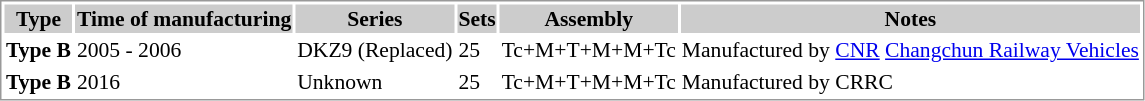<table border=0 style="border: 1px solid #999; background-color:white; text-align:left;font-size:90%">
<tr align="center" bgcolor=#cccccc>
<th>Type</th>
<th>Time of manufacturing</th>
<th>Series</th>
<th>Sets</th>
<th>Assembly</th>
<th>Notes</th>
</tr>
<tr>
<td><strong>Type B</strong></td>
<td>2005 - 2006</td>
<td>DKZ9 (Replaced)</td>
<td>25</td>
<td>Tc+M+T+M+M+Tc</td>
<td>Manufactured by <a href='#'>CNR</a> <a href='#'>Changchun Railway Vehicles</a></td>
</tr>
<tr>
<td><strong>Type B</strong></td>
<td>2016</td>
<td>Unknown</td>
<td>25</td>
<td>Tc+M+T+M+M+Tc</td>
<td>Manufactured by CRRC</td>
</tr>
</table>
